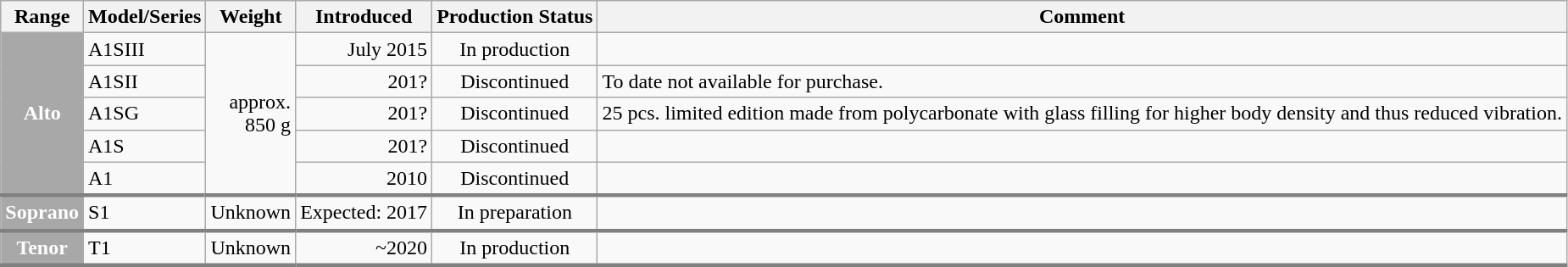<table class="wikitable">
<tr>
<th>Range</th>
<th>Model/Series</th>
<th>Weight</th>
<th>Introduced</th>
<th>Production Status</th>
<th>Comment</th>
</tr>
<tr>
<th rowspan="5" style="background:#A8A8A8; color:white; border-bottom:3px solid grey">Alto</th>
<td>A1SIII</td>
<td style="border-bottom:3px solid grey; text-align: right;" rowspan="5">approx.<br>850 g</td>
<td style="text-align: right;">July 2015</td>
<td style="text-align: center;">In production</td>
<td></td>
</tr>
<tr>
<td>A1SII</td>
<td style="text-align: right;">201?</td>
<td style="text-align: center;">Discontinued</td>
<td>To date not available for purchase.</td>
</tr>
<tr>
<td>A1SG</td>
<td style="text-align: right;">201?</td>
<td style="text-align: center;">Discontinued</td>
<td>25 pcs. limited edition made from polycarbonate with glass filling for higher body density and thus reduced vibration.</td>
</tr>
<tr>
<td>A1S</td>
<td style="text-align: right;">201?</td>
<td style="text-align: center;">Discontinued</td>
<td></td>
</tr>
<tr>
<td style="border-bottom:3px solid grey">A1</td>
<td style="border-bottom:3px solid grey; text-align: right;">2010</td>
<td style="border-bottom:3px solid grey; text-align: center;">Discontinued</td>
<td style="border-bottom:3px solid grey; text-align: right;"></td>
</tr>
<tr>
<th style="background:#A8A8A8; color:white; border-bottom:3px solid grey">Soprano</th>
<td style="border-bottom:3px solid grey">S1</td>
<td style="border-bottom:3px solid grey; text-align: right;">Unknown</td>
<td style="border-bottom:3px solid grey; text-align: right;">Expected: 2017</td>
<td style="border-bottom:3px solid grey; text-align: center;">In preparation</td>
<td style="border-bottom:3px solid grey; text-align: right;"></td>
</tr>
<tr>
<th style="background:#A8A8A8; color:white; border-bottom:3px solid grey">Tenor</th>
<td style="border-bottom:3px solid grey">T1</td>
<td style="border-bottom:3px solid grey; text-align: right;">Unknown</td>
<td style="border-bottom:3px solid grey; text-align: right;">~2020</td>
<td style="border-bottom:3px solid grey; text-align: center;">In production</td>
<td style="border-bottom:3px solid grey; text-align: right;"></td>
</tr>
</table>
